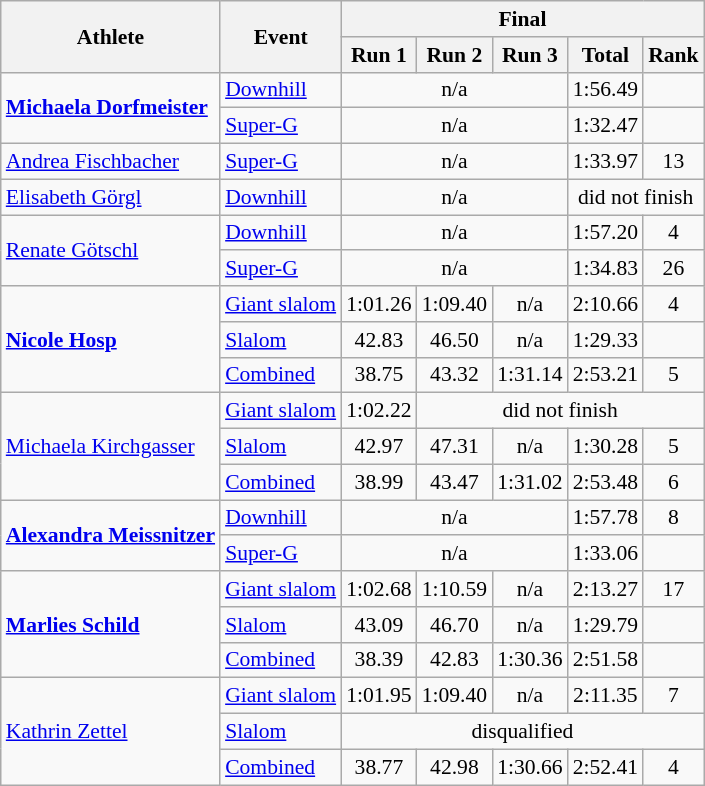<table class="wikitable" style="font-size:90%">
<tr>
<th rowspan="2">Athlete</th>
<th rowspan="2">Event</th>
<th colspan="5">Final</th>
</tr>
<tr>
<th>Run 1</th>
<th>Run 2</th>
<th>Run 3</th>
<th>Total</th>
<th>Rank</th>
</tr>
<tr>
<td rowspan=2><strong><a href='#'>Michaela Dorfmeister</a></strong></td>
<td><a href='#'>Downhill</a></td>
<td colspan= 3 align="center">n/a</td>
<td align="center">1:56.49</td>
<td align="center"></td>
</tr>
<tr>
<td><a href='#'>Super-G</a></td>
<td colspan= 3 align="center">n/a</td>
<td align="center">1:32.47</td>
<td align="center"></td>
</tr>
<tr>
<td><a href='#'>Andrea Fischbacher</a></td>
<td><a href='#'>Super-G</a></td>
<td colspan= 3 align="center">n/a</td>
<td align="center">1:33.97</td>
<td align="center">13</td>
</tr>
<tr>
<td><a href='#'>Elisabeth Görgl</a></td>
<td><a href='#'>Downhill</a></td>
<td colspan= 3 align="center">n/a</td>
<td colspan= 2 align="center">did not finish</td>
</tr>
<tr>
<td rowspan=2><a href='#'>Renate Götschl</a></td>
<td><a href='#'>Downhill</a></td>
<td colspan= 3 align="center">n/a</td>
<td align="center">1:57.20</td>
<td align="center">4</td>
</tr>
<tr>
<td><a href='#'>Super-G</a></td>
<td colspan= 3 align="center">n/a</td>
<td align="center">1:34.83</td>
<td align="center">26</td>
</tr>
<tr>
<td rowspan=3><strong><a href='#'>Nicole Hosp</a></strong></td>
<td><a href='#'>Giant slalom</a></td>
<td align="center">1:01.26</td>
<td align="center">1:09.40</td>
<td align="center">n/a</td>
<td align="center">2:10.66</td>
<td align="center">4</td>
</tr>
<tr>
<td><a href='#'>Slalom</a></td>
<td align="center">42.83</td>
<td align="center">46.50</td>
<td align="center">n/a</td>
<td align="center">1:29.33</td>
<td align="center"></td>
</tr>
<tr>
<td><a href='#'>Combined</a></td>
<td align="center">38.75</td>
<td align="center">43.32</td>
<td align="center">1:31.14</td>
<td align="center">2:53.21</td>
<td align="center">5</td>
</tr>
<tr>
<td rowspan=3><a href='#'>Michaela Kirchgasser</a></td>
<td><a href='#'>Giant slalom</a></td>
<td align="center">1:02.22</td>
<td colspan = 4 align="center">did not finish</td>
</tr>
<tr>
<td><a href='#'>Slalom</a></td>
<td align="center">42.97</td>
<td align="center">47.31</td>
<td align="center">n/a</td>
<td align="center">1:30.28</td>
<td align="center">5</td>
</tr>
<tr>
<td><a href='#'>Combined</a></td>
<td align="center">38.99</td>
<td align="center">43.47</td>
<td align="center">1:31.02</td>
<td align="center">2:53.48</td>
<td align="center">6</td>
</tr>
<tr>
<td rowspan=2><strong><a href='#'>Alexandra Meissnitzer</a></strong></td>
<td><a href='#'>Downhill</a></td>
<td colspan= 3 align="center">n/a</td>
<td align="center">1:57.78</td>
<td align="center">8</td>
</tr>
<tr>
<td><a href='#'>Super-G</a></td>
<td colspan= 3 align="center">n/a</td>
<td align="center">1:33.06</td>
<td align="center"></td>
</tr>
<tr>
<td rowspan=3><strong><a href='#'>Marlies Schild</a></strong></td>
<td><a href='#'>Giant slalom</a></td>
<td align="center">1:02.68</td>
<td align="center">1:10.59</td>
<td align="center">n/a</td>
<td align="center">2:13.27</td>
<td align="center">17</td>
</tr>
<tr>
<td><a href='#'>Slalom</a></td>
<td align="center">43.09</td>
<td align="center">46.70</td>
<td align="center">n/a</td>
<td align="center">1:29.79</td>
<td align="center"></td>
</tr>
<tr>
<td><a href='#'>Combined</a></td>
<td align="center">38.39</td>
<td align="center">42.83</td>
<td align="center">1:30.36</td>
<td align="center">2:51.58</td>
<td align="center"></td>
</tr>
<tr>
<td rowspan=3><a href='#'>Kathrin Zettel</a></td>
<td><a href='#'>Giant slalom</a></td>
<td align="center">1:01.95</td>
<td align="center">1:09.40</td>
<td align="center">n/a</td>
<td align="center">2:11.35</td>
<td align="center">7</td>
</tr>
<tr>
<td><a href='#'>Slalom</a></td>
<td colspan=5 align="center">disqualified</td>
</tr>
<tr>
<td><a href='#'>Combined</a></td>
<td align="center">38.77</td>
<td align="center">42.98</td>
<td align="center">1:30.66</td>
<td align="center">2:52.41</td>
<td align="center">4</td>
</tr>
</table>
